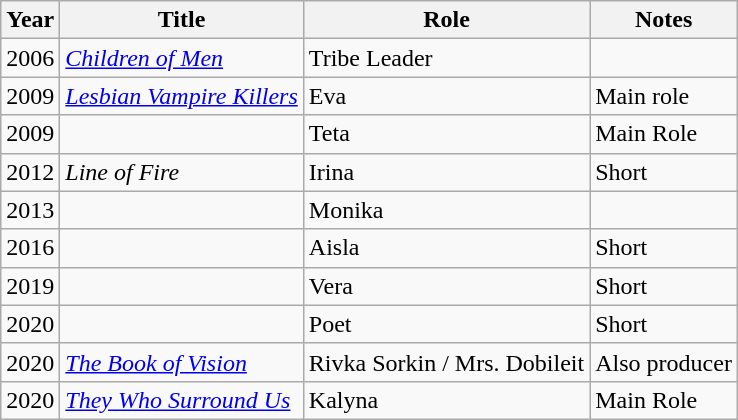<table class="wikitable sortable">
<tr>
<th>Year</th>
<th>Title</th>
<th>Role</th>
<th class="unsortable">Notes</th>
</tr>
<tr>
<td>2006</td>
<td><em><a href='#'>Children of Men</a></em></td>
<td>Tribe Leader</td>
<td></td>
</tr>
<tr>
<td>2009</td>
<td><em><a href='#'>Lesbian Vampire Killers</a></em></td>
<td>Eva</td>
<td>Main role</td>
</tr>
<tr>
<td>2009</td>
<td><em></em></td>
<td>Teta</td>
<td>Main Role</td>
</tr>
<tr>
<td>2012</td>
<td><em>Line of Fire</em></td>
<td>Irina</td>
<td>Short</td>
</tr>
<tr>
<td>2013</td>
<td><em></em></td>
<td>Monika</td>
<td></td>
</tr>
<tr>
<td>2016</td>
<td><em></em></td>
<td>Aisla</td>
<td>Short</td>
</tr>
<tr>
<td>2019</td>
<td><em></em></td>
<td>Vera</td>
<td>Short</td>
</tr>
<tr>
<td>2020</td>
<td><em></em></td>
<td>Poet</td>
<td>Short</td>
</tr>
<tr>
<td>2020</td>
<td><em><a href='#'>The Book of Vision</a></em></td>
<td>Rivka Sorkin / Mrs. Dobileit</td>
<td>Also producer</td>
</tr>
<tr>
<td>2020</td>
<td><em><a href='#'>They Who Surround Us</a></em></td>
<td>Kalyna</td>
<td>Main Role</td>
</tr>
</table>
